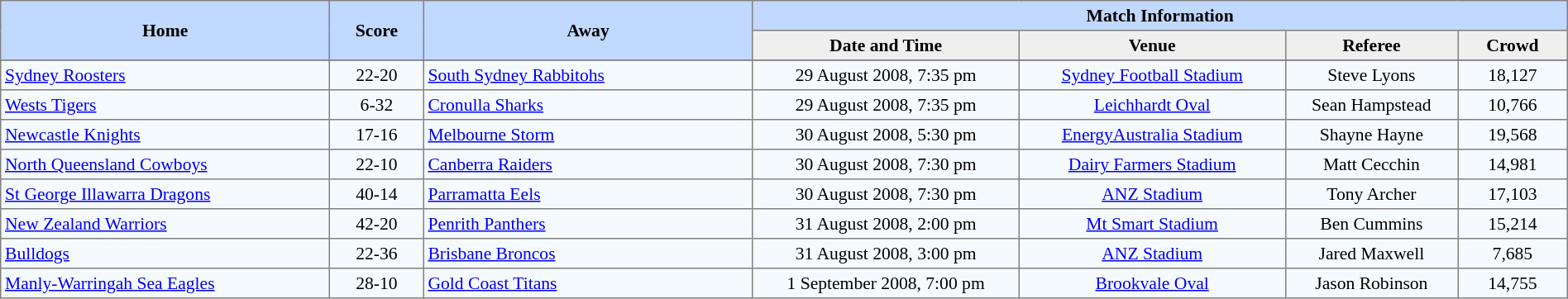<table border=1 style="border-collapse:collapse; font-size:90%;" cellpadding=3 cellspacing=0 width=100%>
<tr bgcolor=#C1D8FF>
<th rowspan=2 width=21%>Home</th>
<th rowspan=2 width=6%>Score</th>
<th rowspan=2 width=21%>Away</th>
<th colspan=6>Match Information</th>
</tr>
<tr bgcolor=#EFEFEF>
<th width=17%>Date and Time</th>
<th width=17%>Venue</th>
<th width=11%>Referee</th>
<th width=7%>Crowd</th>
</tr>
<tr align=center bgcolor=#F5FAFF>
</tr>
<tr align=center bgcolor=#F5FAFF>
<td align=left> <a href='#'>Sydney Roosters</a></td>
<td>22-20</td>
<td align=left> <a href='#'>South Sydney Rabbitohs</a></td>
<td>29 August 2008, 7:35 pm</td>
<td><a href='#'>Sydney Football Stadium</a></td>
<td>Steve Lyons</td>
<td>18,127</td>
</tr>
<tr align=center bgcolor=#F5FAFF>
<td align=left> <a href='#'>Wests Tigers</a></td>
<td>6-32</td>
<td align=left> <a href='#'>Cronulla Sharks</a></td>
<td>29 August 2008, 7:35 pm</td>
<td><a href='#'>Leichhardt Oval</a></td>
<td>Sean Hampstead</td>
<td>10,766</td>
</tr>
<tr align=center bgcolor=#F5FAFF>
<td align=left> <a href='#'>Newcastle Knights</a></td>
<td>17-16</td>
<td align=left> <a href='#'>Melbourne Storm</a></td>
<td>30 August 2008, 5:30 pm</td>
<td><a href='#'>EnergyAustralia Stadium</a></td>
<td>Shayne Hayne</td>
<td>19,568</td>
</tr>
<tr align=center bgcolor=#F5FAFF>
<td align=left> <a href='#'>North Queensland Cowboys</a></td>
<td>22-10</td>
<td align=left> <a href='#'>Canberra Raiders</a></td>
<td>30 August 2008, 7:30 pm</td>
<td><a href='#'>Dairy Farmers Stadium</a></td>
<td>Matt Cecchin</td>
<td>14,981</td>
</tr>
<tr align=center bgcolor=#F5FAFF>
<td align=left> <a href='#'>St George Illawarra Dragons</a></td>
<td>40-14</td>
<td align=left> <a href='#'>Parramatta Eels</a></td>
<td>30 August 2008, 7:30 pm</td>
<td><a href='#'>ANZ Stadium</a></td>
<td>Tony Archer</td>
<td>17,103</td>
</tr>
<tr align=center bgcolor=#F5FAFF>
<td align=left> <a href='#'>New Zealand Warriors</a></td>
<td>42-20</td>
<td align=left> <a href='#'>Penrith Panthers</a></td>
<td>31 August 2008, 2:00 pm</td>
<td><a href='#'>Mt Smart Stadium</a></td>
<td>Ben Cummins</td>
<td>15,214</td>
</tr>
<tr align=center bgcolor=#F5FAFF>
<td align=left> <a href='#'>Bulldogs</a></td>
<td>22-36</td>
<td align=left> <a href='#'>Brisbane Broncos</a></td>
<td>31 August 2008, 3:00 pm</td>
<td><a href='#'>ANZ Stadium</a></td>
<td>Jared Maxwell</td>
<td>7,685</td>
</tr>
<tr align=center bgcolor=#F5FAFF>
<td align=left> <a href='#'>Manly-Warringah Sea Eagles</a></td>
<td>28-10</td>
<td align=left> <a href='#'>Gold Coast Titans</a></td>
<td>1 September 2008, 7:00 pm</td>
<td><a href='#'>Brookvale Oval</a></td>
<td>Jason Robinson</td>
<td>14,755</td>
</tr>
</table>
